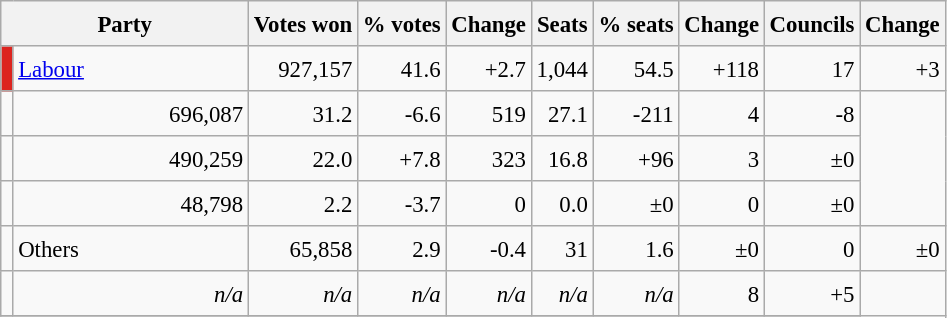<table class="wikitable" style="font-size:95%;line-height:23px">
<tr>
<th colspan="2">Party</th>
<th>Votes won</th>
<th>% votes</th>
<th>Change</th>
<th>Seats</th>
<th>% seats</th>
<th>Change</th>
<th>Councils</th>
<th>Change</th>
</tr>
<tr>
<td width="1" bgcolor=DC241f></td>
<th style="text-align:left; font-weight:normal; background:#F9F9F9" colspan="1" width="150"><a href='#'>Labour</a></th>
<td align="right">927,157</td>
<td align="right">41.6</td>
<td align="right">+2.7</td>
<td align="right">1,044</td>
<td align="right">54.5</td>
<td align="right">+118</td>
<td align="right">17</td>
<td align="right">+3</td>
</tr>
<tr>
<td></td>
<td align="right">696,087</td>
<td align="right">31.2</td>
<td align="right">-6.6</td>
<td align="right">519</td>
<td align="right">27.1</td>
<td align="right">-211</td>
<td align="right">4</td>
<td align="right">-8</td>
</tr>
<tr>
<td></td>
<td align="right">490,259</td>
<td align="right">22.0</td>
<td align="right">+7.8</td>
<td align="right">323</td>
<td align="right">16.8</td>
<td align="right">+96</td>
<td align="right">3</td>
<td align="right">±0</td>
</tr>
<tr>
<td></td>
<td align="right">48,798</td>
<td align="right">2.2</td>
<td align="right">-3.7</td>
<td align="right">0</td>
<td align="right">0.0</td>
<td align="right">±0</td>
<td align="right">0</td>
<td align="right">±0</td>
</tr>
<tr>
<td></td>
<td>Others</td>
<td align="right">65,858</td>
<td align="right">2.9</td>
<td align="right">-0.4</td>
<td align="right">31</td>
<td align="right">1.6</td>
<td align="right">±0</td>
<td align="right">0</td>
<td align="right">±0</td>
</tr>
<tr>
<td></td>
<td align="right"><em>n/a</em></td>
<td align="right"><em>n/a</em></td>
<td align="right"><em>n/a</em></td>
<td align="right"><em>n/a</em></td>
<td align="right"><em>n/a</em></td>
<td align="right"><em>n/a</em></td>
<td align="right">8</td>
<td align="right">+5</td>
</tr>
<tr>
</tr>
</table>
